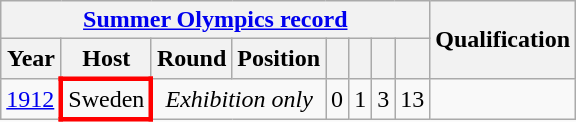<table class="wikitable" style="text-align: center;">
<tr>
<th colspan=8><a href='#'>Summer Olympics record</a></th>
<th rowspan=2>Qualification</th>
</tr>
<tr>
<th>Year</th>
<th>Host</th>
<th>Round</th>
<th>Position</th>
<th></th>
<th></th>
<th></th>
<th></th>
</tr>
<tr>
<td><a href='#'>1912</a></td>
<td style="border: 3px solid red">Sweden</td>
<td colspan=2><em>Exhibition only</em></td>
<td>0</td>
<td>1</td>
<td>3</td>
<td>13</td>
<td></td>
</tr>
</table>
